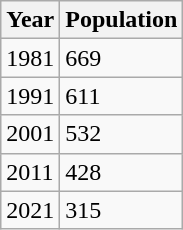<table class="wikitable">
<tr>
<th>Year</th>
<th>Population</th>
</tr>
<tr>
<td>1981</td>
<td>669</td>
</tr>
<tr>
<td>1991</td>
<td>611</td>
</tr>
<tr>
<td>2001</td>
<td>532</td>
</tr>
<tr>
<td>2011</td>
<td>428</td>
</tr>
<tr>
<td>2021</td>
<td>315</td>
</tr>
</table>
